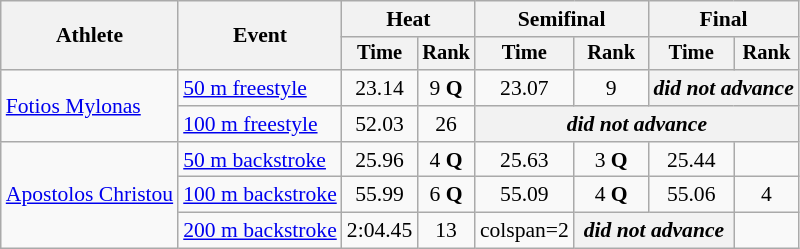<table class=wikitable style="font-size:90%">
<tr>
<th rowspan=2>Athlete</th>
<th rowspan=2>Event</th>
<th colspan="2">Heat</th>
<th colspan="2">Semifinal</th>
<th colspan="2">Final</th>
</tr>
<tr style="font-size:95%">
<th>Time</th>
<th>Rank</th>
<th>Time</th>
<th>Rank</th>
<th>Time</th>
<th>Rank</th>
</tr>
<tr align=center>
<td align=left rowspan=2><a href='#'>Fotios Mylonas</a></td>
<td align=left><a href='#'>50 m freestyle</a></td>
<td>23.14</td>
<td>9 <strong>Q</strong></td>
<td>23.07</td>
<td>9</td>
<th colspan=2><strong><em>did not advance</em></strong></th>
</tr>
<tr align=center>
<td align=left><a href='#'>100 m freestyle</a></td>
<td>52.03</td>
<td>26</td>
<th colspan=4><strong><em>did not advance</em></strong></th>
</tr>
<tr align=center>
<td align=left rowspan=3><a href='#'>Apostolos Christou</a></td>
<td align=left><a href='#'>50 m backstroke</a></td>
<td>25.96</td>
<td>4 <strong>Q</strong></td>
<td>25.63</td>
<td>3 <strong>Q</strong></td>
<td>25.44</td>
<td></td>
</tr>
<tr align=center>
<td align=left><a href='#'>100 m backstroke</a></td>
<td>55.99</td>
<td>6 <strong>Q</strong></td>
<td>55.09</td>
<td>4 <strong>Q</strong></td>
<td>55.06</td>
<td>4</td>
</tr>
<tr align=center>
<td align=left><a href='#'>200 m backstroke</a></td>
<td>2:04.45</td>
<td>13</td>
<td>colspan=2 </td>
<th colspan=2><strong><em>did not advance</em></strong></th>
</tr>
</table>
